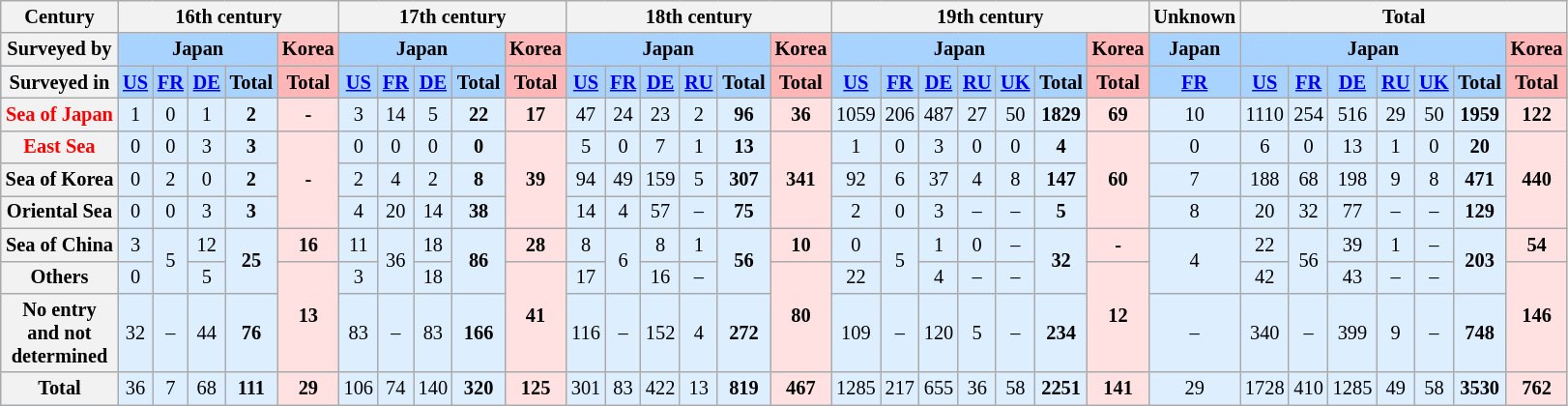<table class="wikitable" style="text-align:center; font-size:85%">
<tr>
<th>Century</th>
<th colspan=5>16th century</th>
<th colspan=5>17th century</th>
<th colspan=6>18th century</th>
<th colspan=7>19th century</th>
<th nowrap>Unknown</th>
<th colspan=7>Total</th>
</tr>
<tr>
<th nowrap>Surveyed by</th>
<th colspan=4 style="background:#A8D3FF">Japan</th>
<th style="white-space:nowrap; background:#ffb6b6;">Korea</th>
<th colspan=4 style="background:#A8D3FF">Japan</th>
<th style="background:#FFB6B6">Korea</th>
<th colspan=5 style="background:#A8D3FF">Japan</th>
<th style="background:#FFB6B6">Korea</th>
<th colspan=6 style="background:#A8D3FF">Japan</th>
<th style="background:#FFB6B6">Korea</th>
<th style="background:#A8D3FF">Japan</th>
<th colspan=6 style="background:#A8D3FF">Japan</th>
<th style="background:#FFB6B6">Korea</th>
</tr>
<tr style="background:#A8D3FF">
<th>Surveyed in</th>
<td><strong><a href='#'>US</a></strong></td>
<td><strong><a href='#'>FR</a></strong></td>
<td><strong><a href='#'>DE</a></strong></td>
<td><strong>Total</strong></td>
<th style="background:#FFB6B6">Total</th>
<td><strong><a href='#'>US</a></strong></td>
<td><strong><a href='#'>FR</a></strong></td>
<td><strong><a href='#'>DE</a></strong></td>
<td><strong>Total</strong></td>
<th style="background:#FFB6B6">Total</th>
<td><strong><a href='#'>US</a></strong></td>
<td><strong><a href='#'>FR</a></strong></td>
<td><strong><a href='#'>DE</a></strong></td>
<td><strong><a href='#'>RU</a></strong></td>
<td><strong>Total</strong></td>
<th style="background:#FFB6B6">Total</th>
<td><strong><a href='#'>US</a></strong></td>
<td><strong><a href='#'>FR</a></strong></td>
<td><strong><a href='#'>DE</a></strong></td>
<td><strong><a href='#'>RU</a></strong></td>
<td><strong><a href='#'>UK</a></strong></td>
<td><strong>Total</strong></td>
<th style="background:#FFB6B6">Total</th>
<td><strong><a href='#'>FR</a></strong></td>
<td><strong><a href='#'>US</a></strong></td>
<td><strong><a href='#'>FR</a></strong></td>
<td><strong><a href='#'>DE</a></strong></td>
<td><strong><a href='#'>RU</a></strong></td>
<td><strong><a href='#'>UK</a></strong></td>
<td><strong>Total</strong></td>
<th style="background:#FFB6B6">Total</th>
</tr>
<tr style="background:#def;">
<th style="white-space:nowrap; color:red;">Sea of Japan</th>
<td>1</td>
<td>0</td>
<td>1</td>
<td><strong>2</strong></td>
<td style="background:#ffe1e1"><strong>-</strong></td>
<td>3</td>
<td>14</td>
<td>5</td>
<td><strong>22</strong></td>
<td style="background:#ffe1e1"><strong>17</strong></td>
<td>47</td>
<td>24</td>
<td>23</td>
<td>2</td>
<td><strong>96</strong></td>
<td style="background:#ffe1e1"><strong>36</strong></td>
<td>1059</td>
<td>206</td>
<td>487</td>
<td>27</td>
<td>50</td>
<td><strong>1829</strong></td>
<td style="background:#ffe1e1"><strong>69</strong></td>
<td>10</td>
<td>1110</td>
<td>254</td>
<td>516</td>
<td>29</td>
<td>50</td>
<td><strong>1959</strong></td>
<td style="background:#ffe1e1"><strong>122</strong></td>
</tr>
<tr style="background:#def;">
<th style="color:red;">East Sea</th>
<td>0</td>
<td>0</td>
<td>3</td>
<td><strong>3</strong></td>
<td style="background:#ffe1e1" rowspan=3><strong>-</strong></td>
<td>0</td>
<td>0</td>
<td>0</td>
<td><strong>0</strong></td>
<td style="background:#ffe1e1" rowspan=3><strong>39</strong></td>
<td>5</td>
<td>0</td>
<td>7</td>
<td>1</td>
<td><strong>13</strong></td>
<td style="background:#ffe1e1" rowspan=3><strong>341</strong></td>
<td>1</td>
<td>0</td>
<td>3</td>
<td>0</td>
<td>0</td>
<td><strong>4</strong></td>
<td style="background:#ffe1e1" rowspan=3><strong>60</strong></td>
<td>0</td>
<td>6</td>
<td>0</td>
<td>13</td>
<td>1</td>
<td>0</td>
<td><strong>20</strong></td>
<td style="background:#ffe1e1" rowspan=3><strong>440</strong></td>
</tr>
<tr style="background:#def;">
<th>Sea of Korea</th>
<td>0</td>
<td>2</td>
<td>0</td>
<td><strong>2</strong></td>
<td>2</td>
<td>4</td>
<td>2</td>
<td><strong>8</strong></td>
<td>94</td>
<td>49</td>
<td>159</td>
<td>5</td>
<td><strong>307</strong></td>
<td>92</td>
<td>6</td>
<td>37</td>
<td>4</td>
<td>8</td>
<td><strong>147</strong></td>
<td>7</td>
<td>188</td>
<td>68</td>
<td>198</td>
<td>9</td>
<td>8</td>
<td><strong>471</strong></td>
</tr>
<tr style="background:#def;">
<th>Oriental Sea</th>
<td>0</td>
<td>0</td>
<td>3</td>
<td><strong>3</strong></td>
<td>4</td>
<td>20</td>
<td>14</td>
<td><strong>38</strong></td>
<td>14</td>
<td>4</td>
<td>57</td>
<td>–</td>
<td><strong>75</strong></td>
<td>2</td>
<td>0</td>
<td>3</td>
<td>–</td>
<td>–</td>
<td><strong>5</strong></td>
<td>8</td>
<td>20</td>
<td>32</td>
<td>77</td>
<td>–</td>
<td>–</td>
<td><strong>129</strong></td>
</tr>
<tr style="background:#def;">
<th nowrap>Sea of China</th>
<td>3</td>
<td rowspan=2>5</td>
<td>12</td>
<td rowspan=2><strong>25</strong></td>
<td style="background:#ffe1e1"><strong>16</strong></td>
<td>11</td>
<td rowspan=2>36</td>
<td>18</td>
<td rowspan=2><strong>86</strong></td>
<td style="background:#ffe1e1"><strong>28</strong></td>
<td>8</td>
<td rowspan=2>6</td>
<td>8</td>
<td>1</td>
<td rowspan=2><strong>56</strong></td>
<td style="background:#ffe1e1"><strong>10</strong></td>
<td>0</td>
<td rowspan=2>5</td>
<td>1</td>
<td>0</td>
<td>–</td>
<td rowspan=2><strong>32</strong></td>
<td style="background:#ffe1e1"><strong>-</strong></td>
<td rowspan=2>4</td>
<td>22</td>
<td rowspan=2>56</td>
<td>39</td>
<td>1</td>
<td>–</td>
<td rowspan=2><strong>203</strong></td>
<td style="background:#ffe1e1"><strong>54</strong></td>
</tr>
<tr style="background:#def;">
<th>Others</th>
<td>0</td>
<td>5</td>
<td style="background:#ffe1e1" rowspan=2><strong>13</strong></td>
<td>3</td>
<td>18</td>
<td style="background:#ffe1e1" rowspan=2><strong>41</strong></td>
<td>17</td>
<td>16</td>
<td>–</td>
<td style="background:#ffe1e1" rowspan=2><strong>80</strong></td>
<td>22</td>
<td>4</td>
<td>–</td>
<td>–</td>
<td style="background:#ffe1e1" rowspan=2><strong>12</strong></td>
<td>42</td>
<td>43</td>
<td>–</td>
<td>–</td>
<td style="background:#ffe1e1" rowspan=2><strong>146</strong></td>
</tr>
<tr style="background:#def;">
<th>No entry<br>and not<br>determined</th>
<td>32</td>
<td>–</td>
<td>44</td>
<td><strong>76</strong></td>
<td>83</td>
<td>–</td>
<td>83</td>
<td><strong>166</strong></td>
<td>116</td>
<td>–</td>
<td>152</td>
<td>4</td>
<td><strong>272</strong></td>
<td>109</td>
<td>–</td>
<td>120</td>
<td>5</td>
<td>–</td>
<td><strong>234</strong></td>
<td>–</td>
<td>340</td>
<td>–</td>
<td>399</td>
<td>9</td>
<td>–</td>
<td><strong>748</strong></td>
</tr>
<tr style="background:#def;">
<th>Total</th>
<td>36</td>
<td>7</td>
<td>68</td>
<td><strong>111</strong></td>
<td style="background:#ffe1e1"><strong>29</strong></td>
<td>106</td>
<td>74</td>
<td>140</td>
<td><strong>320</strong></td>
<td style="background:#ffe1e1"><strong>125</strong></td>
<td>301</td>
<td>83</td>
<td>422</td>
<td>13</td>
<td><strong>819</strong></td>
<td style="background:#ffe1e1"><strong>467</strong></td>
<td>1285</td>
<td>217</td>
<td>655</td>
<td>36</td>
<td>58</td>
<td><strong>2251</strong></td>
<td style="background:#ffe1e1"><strong>141</strong></td>
<td>29</td>
<td>1728</td>
<td>410</td>
<td>1285</td>
<td>49</td>
<td>58</td>
<td><strong>3530</strong></td>
<td style="background:#ffe1e1"><strong>762</strong></td>
</tr>
</table>
